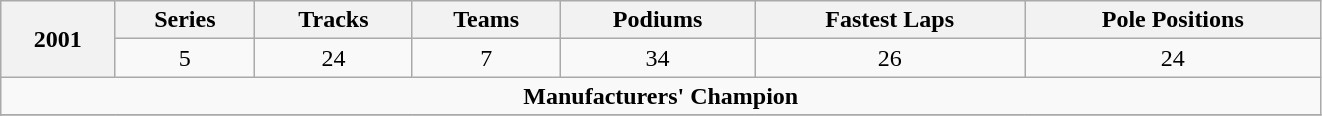<table class="wikitable" width="881px">
<tr>
<th scope="col" rowspan="2">2001</th>
<th scope="col">Series</th>
<th scope="col">Tracks</th>
<th scope="col">Teams</th>
<th scope="col">Podiums</th>
<th scope="col">Fastest Laps</th>
<th scope="col">Pole Positions</th>
</tr>
<tr>
<td style="text-align:center">5</td>
<td style="text-align:center">24</td>
<td style="text-align:center">7</td>
<td style="text-align:center">34</td>
<td style="text-align:center">26</td>
<td style="text-align:center">24</td>
</tr>
<tr>
<td colspan="7" style="text-align:center"><strong>Manufacturers' Champion</strong></td>
</tr>
<tr>
</tr>
</table>
